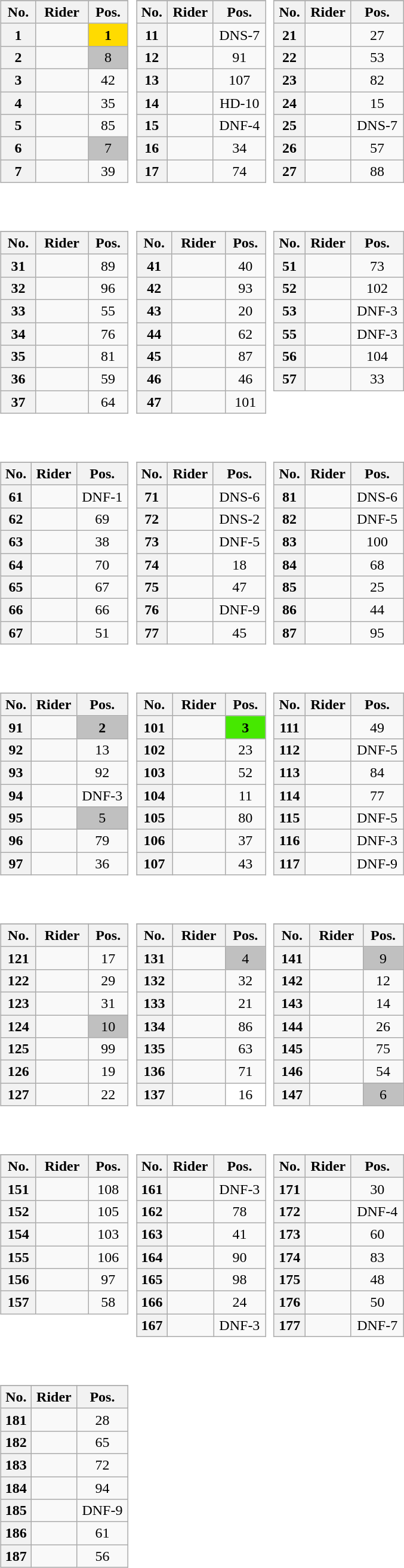<table>
<tr valign="top">
<td style="width:33%;"><br><table class="wikitable plainrowheaders" style="text-align:center; width:97%">
<tr>
</tr>
<tr style="text-align:center;">
<th scope="col">No.</th>
<th scope="col">Rider</th>
<th scope="col">Pos.</th>
</tr>
<tr>
<th scope="row" style="text-align:center;">1</th>
<td style="text-align:left;"> </td>
<td style="text-align:center; background:#FFDB00;"><strong>1</strong></td>
</tr>
<tr>
<th scope="row" style="text-align:center;">2</th>
<td style="text-align:left;"></td>
<td style="text-align:center; background:silver;">8</td>
</tr>
<tr>
<th scope="row" style="text-align:center;">3</th>
<td style="text-align:left;"></td>
<td style="text-align:center;">42</td>
</tr>
<tr>
<th scope="row" style="text-align:center;">4</th>
<td style="text-align:left;"></td>
<td style="text-align:center;">35</td>
</tr>
<tr>
<th scope="row" style="text-align:center;">5</th>
<td style="text-align:left;"></td>
<td style="text-align:center;">85</td>
</tr>
<tr>
<th scope="row" style="text-align:center;">6</th>
<td style="text-align:left;"></td>
<td style="text-align:center; background:silver;">7</td>
</tr>
<tr>
<th scope="row" style="text-align:center;">7</th>
<td style="text-align:left;"></td>
<td style="text-align:center;">39</td>
</tr>
</table>
</td>
<td><br><table class="wikitable plainrowheaders" style="text-align:center; width:97%">
<tr>
</tr>
<tr style="text-align:center;">
<th scope="col">No.</th>
<th scope="col">Rider</th>
<th scope="col">Pos.</th>
</tr>
<tr>
<th scope="row" style="text-align:center;">11</th>
<td style="text-align:left;"></td>
<td style="text-align:center;">DNS-7</td>
</tr>
<tr>
<th scope="row" style="text-align:center;">12</th>
<td style="text-align:left;"></td>
<td style="text-align:center;">91</td>
</tr>
<tr>
<th scope="row" style="text-align:center;">13</th>
<td style="text-align:left;"></td>
<td style="text-align:center;">107</td>
</tr>
<tr>
<th scope="row" style="text-align:center;">14</th>
<td style="text-align:left;"></td>
<td style="text-align:center;">HD-10</td>
</tr>
<tr>
<th scope="row" style="text-align:center;">15</th>
<td style="text-align:left;"></td>
<td style="text-align:center;">DNF-4</td>
</tr>
<tr>
<th scope="row" style="text-align:center;">16</th>
<td style="text-align:left;"></td>
<td style="text-align:center;">34</td>
</tr>
<tr>
<th scope="row" style="text-align:center;">17</th>
<td style="text-align:left;"></td>
<td style="text-align:center;">74</td>
</tr>
</table>
</td>
<td><br><table class="wikitable plainrowheaders" style="text-align:center; width:97%">
<tr>
</tr>
<tr style="text-align:center;">
<th scope="col">No.</th>
<th scope="col">Rider</th>
<th scope="col">Pos.</th>
</tr>
<tr>
<th scope="row" style="text-align:center;">21</th>
<td style="text-align:left;"></td>
<td style="text-align:center;">27</td>
</tr>
<tr>
<th scope="row" style="text-align:center;">22</th>
<td style="text-align:left;"></td>
<td style="text-align:center;">53</td>
</tr>
<tr>
<th scope="row" style="text-align:center;">23</th>
<td style="text-align:left;"></td>
<td style="text-align:center;">82</td>
</tr>
<tr>
<th scope="row" style="text-align:center;">24</th>
<td style="text-align:left;"></td>
<td style="text-align:center;">15</td>
</tr>
<tr>
<th scope="row" style="text-align:center;">25</th>
<td style="text-align:left;"></td>
<td style="text-align:center;">DNS-7</td>
</tr>
<tr>
<th scope="row" style="text-align:center;">26</th>
<td style="text-align:left;"></td>
<td style="text-align:center;">57</td>
</tr>
<tr>
<th scope="row" style="text-align:center;">27</th>
<td style="text-align:left;"></td>
<td style="text-align:center;">88</td>
</tr>
</table>
</td>
</tr>
<tr valign="top">
<td><br><table class="wikitable plainrowheaders" style="text-align:center; width:97%">
<tr>
</tr>
<tr style="text-align:center;">
<th scope="col">No.</th>
<th scope="col">Rider</th>
<th scope="col">Pos.</th>
</tr>
<tr>
<th scope="row" style="text-align:center;">31</th>
<td style="text-align:left;"></td>
<td style="text-align:center;">89</td>
</tr>
<tr>
<th scope="row" style="text-align:center;">32</th>
<td style="text-align:left;"></td>
<td style="text-align:center;">96</td>
</tr>
<tr>
<th scope="row" style="text-align:center;">33</th>
<td style="text-align:left;"></td>
<td style="text-align:center;">55</td>
</tr>
<tr>
<th scope="row" style="text-align:center;">34</th>
<td style="text-align:left;"></td>
<td style="text-align:center;">76</td>
</tr>
<tr>
<th scope="row" style="text-align:center;">35</th>
<td style="text-align:left;"></td>
<td style="text-align:center;">81</td>
</tr>
<tr>
<th scope="row" style="text-align:center;">36</th>
<td style="text-align:left;"></td>
<td style="text-align:center;">59</td>
</tr>
<tr>
<th scope="row" style="text-align:center;">37</th>
<td style="text-align:left;"></td>
<td style="text-align:center;">64</td>
</tr>
</table>
</td>
<td><br><table class="wikitable plainrowheaders" style="text-align:center; width:97%">
<tr>
</tr>
<tr style="text-align:center;">
<th scope="col">No.</th>
<th scope="col">Rider</th>
<th scope="col">Pos.</th>
</tr>
<tr>
<th scope="row" style="text-align:center;">41</th>
<td style="text-align:left;"></td>
<td style="text-align:center;">40</td>
</tr>
<tr>
<th scope="row" style="text-align:center;">42</th>
<td style="text-align:left;"></td>
<td style="text-align:center;">93</td>
</tr>
<tr>
<th scope="row" style="text-align:center;">43</th>
<td style="text-align:left;"></td>
<td style="text-align:center;">20</td>
</tr>
<tr>
<th scope="row" style="text-align:center;">44</th>
<td style="text-align:left;"></td>
<td style="text-align:center;">62</td>
</tr>
<tr>
<th scope="row" style="text-align:center;">45</th>
<td style="text-align:left;"></td>
<td style="text-align:center;">87</td>
</tr>
<tr>
<th scope="row" style="text-align:center;">46</th>
<td style="text-align:left;"></td>
<td style="text-align:center;">46</td>
</tr>
<tr>
<th scope="row" style="text-align:center;">47</th>
<td style="text-align:left;"></td>
<td style="text-align:center;">101</td>
</tr>
</table>
</td>
<td><br><table class="wikitable plainrowheaders" style="text-align:center; width:97%">
<tr>
</tr>
<tr style="text-align:center;">
<th scope="col">No.</th>
<th scope="col">Rider</th>
<th scope="col">Pos.</th>
</tr>
<tr>
<th scope="row" style="text-align:center;">51</th>
<td style="text-align:left;"></td>
<td style="text-align:center;">73</td>
</tr>
<tr>
<th scope="row" style="text-align:center;">52</th>
<td style="text-align:left;"></td>
<td style="text-align:center;">102</td>
</tr>
<tr>
<th scope="row" style="text-align:center;">53</th>
<td style="text-align:left;"></td>
<td style="text-align:center;">DNF-3</td>
</tr>
<tr>
<th scope="row" style="text-align:center;">55</th>
<td style="text-align:left;"></td>
<td style="text-align:center;">DNF-3</td>
</tr>
<tr>
<th scope="row" style="text-align:center;">56</th>
<td style="text-align:left;"></td>
<td style="text-align:center;">104</td>
</tr>
<tr>
<th scope="row" style="text-align:center;">57</th>
<td style="text-align:left;"></td>
<td style="text-align:center;">33</td>
</tr>
</table>
</td>
</tr>
<tr valign="top">
<td><br><table class="wikitable plainrowheaders" style="text-align:center; width:97%">
<tr>
</tr>
<tr style="text-align:center;">
<th scope="col">No.</th>
<th scope="col">Rider</th>
<th scope="col">Pos.</th>
</tr>
<tr>
<th scope="row" style="text-align:center;">61</th>
<td style="text-align:left;"></td>
<td style="text-align:center;">DNF-1</td>
</tr>
<tr>
<th scope="row" style="text-align:center;">62</th>
<td style="text-align:left;"></td>
<td style="text-align:center;">69</td>
</tr>
<tr>
<th scope="row" style="text-align:center;">63</th>
<td style="text-align:left;"></td>
<td style="text-align:center;">38</td>
</tr>
<tr>
<th scope="row" style="text-align:center;">64</th>
<td style="text-align:left;"></td>
<td style="text-align:center;">70</td>
</tr>
<tr>
<th scope="row" style="text-align:center;">65</th>
<td style="text-align:left;"></td>
<td style="text-align:center;">67</td>
</tr>
<tr>
<th scope="row" style="text-align:center;">66</th>
<td style="text-align:left;"></td>
<td style="text-align:center;">66</td>
</tr>
<tr>
<th scope="row" style="text-align:center;">67</th>
<td style="text-align:left;"></td>
<td style="text-align:center;">51</td>
</tr>
</table>
</td>
<td><br><table class="wikitable plainrowheaders" style="text-align:center; width:97%">
<tr>
</tr>
<tr style="text-align:center;">
<th scope="col">No.</th>
<th scope="col">Rider</th>
<th scope="col">Pos.</th>
</tr>
<tr>
<th scope="row" style="text-align:center;">71</th>
<td style="text-align:left;"></td>
<td style="text-align:center;">DNS-6</td>
</tr>
<tr>
<th scope="row" style="text-align:center;">72</th>
<td style="text-align:left;"></td>
<td style="text-align:center;">DNS-2</td>
</tr>
<tr>
<th scope="row" style="text-align:center;">73</th>
<td style="text-align:left;"></td>
<td style="text-align:center;">DNF-5</td>
</tr>
<tr>
<th scope="row" style="text-align:center;">74</th>
<td style="text-align:left;"></td>
<td style="text-align:center;">18</td>
</tr>
<tr>
<th scope="row" style="text-align:center;">75</th>
<td style="text-align:left;"></td>
<td style="text-align:center;">47</td>
</tr>
<tr>
<th scope="row" style="text-align:center;">76</th>
<td style="text-align:left;"></td>
<td style="text-align:center;">DNF-9</td>
</tr>
<tr>
<th scope="row" style="text-align:center;">77</th>
<td style="text-align:left;"></td>
<td style="text-align:center;">45</td>
</tr>
</table>
</td>
<td><br><table class="wikitable plainrowheaders" style="text-align:center; width:97%">
<tr>
</tr>
<tr style="text-align:center;">
<th scope="col">No.</th>
<th scope="col">Rider</th>
<th scope="col">Pos.</th>
</tr>
<tr>
<th scope="row" style="text-align:center;">81</th>
<td style="text-align:left;"></td>
<td style="text-align:center;">DNS-6</td>
</tr>
<tr>
<th scope="row" style="text-align:center;">82</th>
<td style="text-align:left;"></td>
<td style="text-align:center;">DNF-5</td>
</tr>
<tr>
<th scope="row" style="text-align:center;">83</th>
<td style="text-align:left;"></td>
<td style="text-align:center;">100</td>
</tr>
<tr>
<th scope="row" style="text-align:center;">84</th>
<td style="text-align:left;"></td>
<td style="text-align:center;">68</td>
</tr>
<tr>
<th scope="row" style="text-align:center;">85</th>
<td style="text-align:left;"></td>
<td style="text-align:center;">25</td>
</tr>
<tr>
<th scope="row" style="text-align:center;">86</th>
<td style="text-align:left;"></td>
<td style="text-align:center;">44</td>
</tr>
<tr>
<th scope="row" style="text-align:center;">87</th>
<td style="text-align:left;"></td>
<td style="text-align:center;">95</td>
</tr>
</table>
</td>
</tr>
<tr valign="top">
<td><br><table class="wikitable plainrowheaders" style="text-align:center; width:97%">
<tr>
</tr>
<tr style="text-align:center;">
<th scope="col">No.</th>
<th scope="col">Rider</th>
<th scope="col">Pos.</th>
</tr>
<tr>
<th scope="row" style="text-align:center;">91</th>
<td style="text-align:left;"></td>
<td style="text-align:center; background:silver;"><strong>2</strong></td>
</tr>
<tr>
<th scope="row" style="text-align:center;">92</th>
<td style="text-align:left;"></td>
<td style="text-align:center;">13</td>
</tr>
<tr>
<th scope="row" style="text-align:center;">93</th>
<td style="text-align:left;"></td>
<td style="text-align:center;">92</td>
</tr>
<tr>
<th scope="row" style="text-align:center;">94</th>
<td style="text-align:left;"></td>
<td style="text-align:center;">DNF-3</td>
</tr>
<tr>
<th scope="row" style="text-align:center;">95</th>
<td style="text-align:left;"></td>
<td style="text-align:center; background:silver;">5</td>
</tr>
<tr>
<th scope="row" style="text-align:center;">96</th>
<td style="text-align:left;"></td>
<td style="text-align:center;">79</td>
</tr>
<tr>
<th scope="row" style="text-align:center;">97</th>
<td style="text-align:left;"></td>
<td style="text-align:center;">36</td>
</tr>
</table>
</td>
<td><br><table class="wikitable plainrowheaders" style="text-align:center; width:97%">
<tr>
</tr>
<tr style="text-align:center;">
<th scope="col">No.</th>
<th scope="col">Rider</th>
<th scope="col">Pos.</th>
</tr>
<tr>
<th scope="row" style="text-align:center;">101</th>
<td style="text-align:left;"></td>
<td style="text-align:center; background:#46E800;"><strong>3</strong></td>
</tr>
<tr>
<th scope="row" style="text-align:center;">102</th>
<td style="text-align:left;"></td>
<td style="text-align:center;">23</td>
</tr>
<tr>
<th scope="row" style="text-align:center;">103</th>
<td style="text-align:left;"></td>
<td style="text-align:center;">52</td>
</tr>
<tr>
<th scope="row" style="text-align:center;">104</th>
<td style="text-align:left;"></td>
<td style="text-align:center;">11</td>
</tr>
<tr>
<th scope="row" style="text-align:center;">105</th>
<td style="text-align:left;"></td>
<td style="text-align:center;">80</td>
</tr>
<tr>
<th scope="row" style="text-align:center;">106</th>
<td style="text-align:left;"></td>
<td style="text-align:center;">37</td>
</tr>
<tr>
<th scope="row" style="text-align:center;">107</th>
<td style="text-align:left;"></td>
<td style="text-align:center;">43</td>
</tr>
</table>
</td>
<td><br><table class="wikitable plainrowheaders" style="text-align:center; width:97%">
<tr>
</tr>
<tr style="text-align:center;">
<th scope="col">No.</th>
<th scope="col">Rider</th>
<th scope="col">Pos.</th>
</tr>
<tr>
<th scope="row" style="text-align:center;">111</th>
<td style="text-align:left;"></td>
<td style="text-align:center;">49</td>
</tr>
<tr>
<th scope="row" style="text-align:center;">112</th>
<td style="text-align:left;"></td>
<td style="text-align:center;">DNF-5</td>
</tr>
<tr>
<th scope="row" style="text-align:center;">113</th>
<td style="text-align:left;"></td>
<td style="text-align:center;">84</td>
</tr>
<tr>
<th scope="row" style="text-align:center;">114</th>
<td style="text-align:left;"></td>
<td style="text-align:center;">77</td>
</tr>
<tr>
<th scope="row" style="text-align:center;">115</th>
<td style="text-align:left;"></td>
<td style="text-align:center;">DNF-5</td>
</tr>
<tr>
<th scope="row" style="text-align:center;">116</th>
<td style="text-align:left;"></td>
<td style="text-align:center;">DNF-3</td>
</tr>
<tr>
<th scope="row" style="text-align:center;">117</th>
<td style="text-align:left;"></td>
<td style="text-align:center;">DNF-9</td>
</tr>
</table>
</td>
</tr>
<tr valign="top">
<td><br><table class="wikitable plainrowheaders" style="text-align:center; width:97%">
<tr>
</tr>
<tr style="text-align:center;">
<th scope="col">No.</th>
<th scope="col">Rider</th>
<th scope="col">Pos.</th>
</tr>
<tr>
<th scope="row" style="text-align:center;">121</th>
<td style="text-align:left;"></td>
<td style="text-align:center;">17</td>
</tr>
<tr>
<th scope="row" style="text-align:center;">122</th>
<td style="text-align:left;"></td>
<td style="text-align:center;">29</td>
</tr>
<tr>
<th scope="row" style="text-align:center;">123</th>
<td style="text-align:left;"></td>
<td style="text-align:center;">31</td>
</tr>
<tr>
<th scope="row" style="text-align:center;">124</th>
<td style="text-align:left;"></td>
<td style="text-align:center; background:silver;">10</td>
</tr>
<tr>
<th scope="row" style="text-align:center;">125</th>
<td style="text-align:left;"></td>
<td style="text-align:center;">99</td>
</tr>
<tr>
<th scope="row" style="text-align:center;">126</th>
<td style="text-align:left;"></td>
<td style="text-align:center;">19</td>
</tr>
<tr>
<th scope="row" style="text-align:center;">127</th>
<td style="text-align:left;"></td>
<td style="text-align:center;">22</td>
</tr>
</table>
</td>
<td><br><table class="wikitable plainrowheaders" style="text-align:center; width:97%">
<tr>
</tr>
<tr style="text-align:center;">
<th scope="col">No.</th>
<th scope="col">Rider</th>
<th scope="col">Pos.</th>
</tr>
<tr>
<th scope="row" style="text-align:center;">131</th>
<td style="text-align:left;"></td>
<td style="text-align:center; background:silver;">4</td>
</tr>
<tr>
<th scope="row" style="text-align:center;">132</th>
<td style="text-align:left;"></td>
<td style="text-align:center;">32</td>
</tr>
<tr>
<th scope="row" style="text-align:center;">133</th>
<td style="text-align:left;"></td>
<td style="text-align:center;">21</td>
</tr>
<tr>
<th scope="row" style="text-align:center;">134</th>
<td style="text-align:left;"></td>
<td style="text-align:center;">86</td>
</tr>
<tr>
<th scope="row" style="text-align:center;">135</th>
<td style="text-align:left;"></td>
<td style="text-align:center;">63</td>
</tr>
<tr>
<th scope="row" style="text-align:center;">136</th>
<td style="text-align:left;"></td>
<td style="text-align:center;">71</td>
</tr>
<tr>
<th scope="row" style="text-align:center;">137</th>
<td style="text-align:left;"></td>
<td style="text-align:center; background:white;">16</td>
</tr>
</table>
</td>
<td><br><table class="wikitable plainrowheaders" style="text-align:center; width:97%">
<tr>
</tr>
<tr style="text-align:center;">
<th scope="col">No.</th>
<th scope="col">Rider</th>
<th scope="col">Pos.</th>
</tr>
<tr>
<th scope="row" style="text-align:center;">141</th>
<td style="text-align:left;"></td>
<td style="text-align:center; background:silver;">9</td>
</tr>
<tr>
<th scope="row" style="text-align:center;">142</th>
<td style="text-align:left;"></td>
<td style="text-align:center;">12</td>
</tr>
<tr>
<th scope="row" style="text-align:center;">143</th>
<td style="text-align:left;"></td>
<td style="text-align:center;">14</td>
</tr>
<tr>
<th scope="row" style="text-align:center;">144</th>
<td style="text-align:left;"></td>
<td style="text-align:center;">26</td>
</tr>
<tr>
<th scope="row" style="text-align:center;">145</th>
<td style="text-align:left;"></td>
<td style="text-align:center;">75</td>
</tr>
<tr>
<th scope="row" style="text-align:center;">146</th>
<td style="text-align:left;"></td>
<td style="text-align:center;">54</td>
</tr>
<tr>
<th scope="row" style="text-align:center;">147</th>
<td style="text-align:left;"></td>
<td style="text-align:center; background:silver;">6</td>
</tr>
</table>
</td>
</tr>
<tr valign="top">
<td><br><table class="wikitable plainrowheaders" style="text-align:center; width:97%">
<tr>
</tr>
<tr style="text-align:center;">
<th scope="col">No.</th>
<th scope="col">Rider</th>
<th scope="col">Pos.</th>
</tr>
<tr>
<th scope="row" style="text-align:center;">151</th>
<td style="text-align:left;"></td>
<td style="text-align:center;">108</td>
</tr>
<tr>
<th scope="row" style="text-align:center;">152</th>
<td style="text-align:left;"></td>
<td style="text-align:center;">105</td>
</tr>
<tr>
<th scope="row" style="text-align:center;">154</th>
<td style="text-align:left;"></td>
<td style="text-align:center;">103</td>
</tr>
<tr>
<th scope="row" style="text-align:center;">155</th>
<td style="text-align:left;"></td>
<td style="text-align:center;">106</td>
</tr>
<tr>
<th scope="row" style="text-align:center;">156</th>
<td style="text-align:left;"></td>
<td style="text-align:center;">97</td>
</tr>
<tr>
<th scope="row" style="text-align:center;">157</th>
<td style="text-align:left;"></td>
<td style="text-align:center;">58</td>
</tr>
</table>
</td>
<td><br><table class="wikitable plainrowheaders" style="text-align:center; width:97%">
<tr>
</tr>
<tr style="text-align:center;">
<th scope="col">No.</th>
<th scope="col">Rider</th>
<th scope="col">Pos.</th>
</tr>
<tr>
<th scope="row" style="text-align:center;">161</th>
<td style="text-align:left;"></td>
<td style="text-align:center;">DNF-3</td>
</tr>
<tr>
<th scope="row" style="text-align:center;">162</th>
<td style="text-align:left;"></td>
<td style="text-align:center;">78</td>
</tr>
<tr>
<th scope="row" style="text-align:center;">163</th>
<td style="text-align:left;"></td>
<td style="text-align:center;">41</td>
</tr>
<tr>
<th scope="row" style="text-align:center;">164</th>
<td style="text-align:left;"></td>
<td style="text-align:center;">90</td>
</tr>
<tr>
<th scope="row" style="text-align:center;">165</th>
<td style="text-align:left;"></td>
<td style="text-align:center;">98</td>
</tr>
<tr>
<th scope="row" style="text-align:center;">166</th>
<td style="text-align:left;"></td>
<td style="text-align:center;">24</td>
</tr>
<tr>
<th scope="row" style="text-align:center;">167</th>
<td style="text-align:left;"></td>
<td style="text-align:center;">DNF-3</td>
</tr>
</table>
</td>
<td><br><table class="wikitable plainrowheaders" style="text-align:center; width:97%">
<tr>
</tr>
<tr style="text-align:center;">
<th scope="col">No.</th>
<th scope="col">Rider</th>
<th scope="col">Pos.</th>
</tr>
<tr>
<th scope="row" style="text-align:center;">171</th>
<td style="text-align:left;"></td>
<td style="text-align:center;">30</td>
</tr>
<tr>
<th scope="row" style="text-align:center;">172</th>
<td style="text-align:left;"></td>
<td style="text-align:center;">DNF-4</td>
</tr>
<tr>
<th scope="row" style="text-align:center;">173</th>
<td style="text-align:left;"></td>
<td style="text-align:center;">60</td>
</tr>
<tr>
<th scope="row" style="text-align:center;">174</th>
<td style="text-align:left;"></td>
<td style="text-align:center;">83</td>
</tr>
<tr>
<th scope="row" style="text-align:center;">175</th>
<td style="text-align:left;"></td>
<td style="text-align:center;">48</td>
</tr>
<tr>
<th scope="row" style="text-align:center;">176</th>
<td style="text-align:left;"></td>
<td style="text-align:center;">50</td>
</tr>
<tr>
<th scope="row" style="text-align:center;">177</th>
<td style="text-align:left;"></td>
<td style="text-align:center;">DNF-7</td>
</tr>
</table>
</td>
</tr>
<tr valign="top">
<td><br><table class="wikitable plainrowheaders" style="text-align:center; width:97%">
<tr>
</tr>
<tr style="text-align:center;">
<th scope="col">No.</th>
<th scope="col">Rider</th>
<th scope="col">Pos.</th>
</tr>
<tr>
<th scope="row" style="text-align:center;">181</th>
<td style="text-align:left;"></td>
<td style="text-align:center;">28</td>
</tr>
<tr>
<th scope="row" style="text-align:center;">182</th>
<td style="text-align:left;"></td>
<td style="text-align:center;">65</td>
</tr>
<tr>
<th scope="row" style="text-align:center;">183</th>
<td style="text-align:left;"></td>
<td style="text-align:center;">72</td>
</tr>
<tr>
<th scope="row" style="text-align:center;">184</th>
<td style="text-align:left;"></td>
<td style="text-align:center;">94</td>
</tr>
<tr>
<th scope="row" style="text-align:center;">185</th>
<td style="text-align:left;"></td>
<td style="text-align:center;">DNF-9</td>
</tr>
<tr>
<th scope="row" style="text-align:center;">186</th>
<td style="text-align:left;"></td>
<td style="text-align:center;">61</td>
</tr>
<tr>
<th scope="row" style="text-align:center;">187</th>
<td style="text-align:left;"></td>
<td style="text-align:center;">56</td>
</tr>
</table>
</td>
</tr>
</table>
